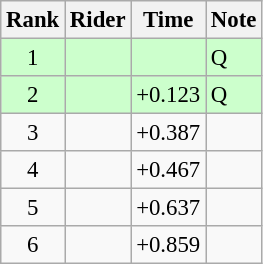<table class="wikitable" style="font-size:95%" style="text-align:center; width:35em;">
<tr>
<th>Rank</th>
<th>Rider</th>
<th>Time</th>
<th>Note</th>
</tr>
<tr bgcolor=ccffcc>
<td align=center>1</td>
<td align=left></td>
<td></td>
<td>Q</td>
</tr>
<tr bgcolor=ccffcc>
<td align=center>2</td>
<td align=left></td>
<td>+0.123</td>
<td>Q</td>
</tr>
<tr>
<td align=center>3</td>
<td align=left></td>
<td>+0.387</td>
<td></td>
</tr>
<tr>
<td align=center>4</td>
<td align=left></td>
<td>+0.467</td>
<td></td>
</tr>
<tr>
<td align=center>5</td>
<td align=left></td>
<td>+0.637</td>
<td></td>
</tr>
<tr>
<td align=center>6</td>
<td align=left></td>
<td>+0.859</td>
<td></td>
</tr>
</table>
